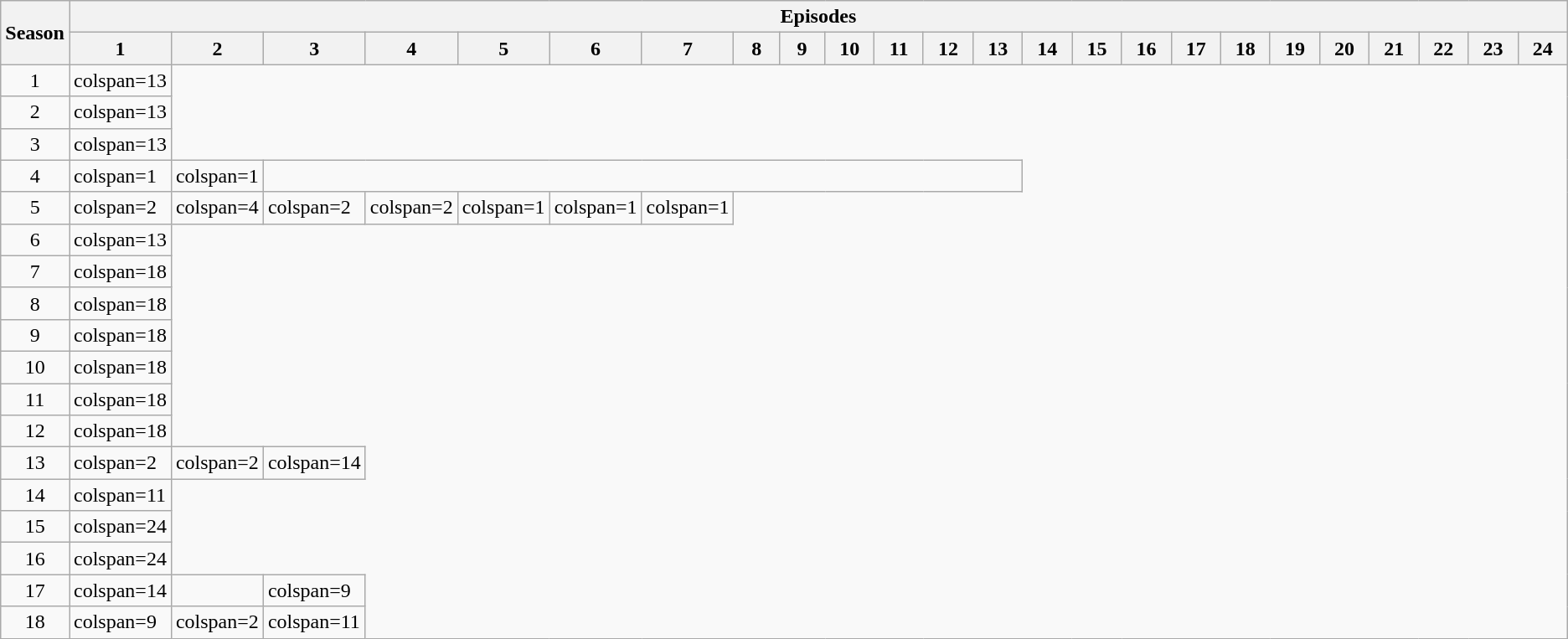<table class="wikitable">
<tr>
<th rowspan=2>Season</th>
<th colspan=24>Episodes</th>
</tr>
<tr>
<th style="width:4%;">1</th>
<th style="width:4%;">2</th>
<th style="width:4%;">3</th>
<th style="width:4%;">4</th>
<th style="width:4%;">5</th>
<th style="width:4%;">6</th>
<th style="width:4%;">7</th>
<th style="width:4%;">8</th>
<th style="width:4%;">9</th>
<th style="width:4%;">10</th>
<th style="width:4%;">11</th>
<th style="width:4%;">12</th>
<th style="width:4%;">13</th>
<th style="width:4%;">14</th>
<th style="width:4%;">15</th>
<th style="width:4%;">16</th>
<th style="width:4%;">17</th>
<th style="width:4%;">18</th>
<th style="width:4%;">19</th>
<th style="width:4%;">20</th>
<th style="width:4%;">21</th>
<th style="width:4%;">22</th>
<th style="width:4%;">23</th>
<th style="width:4%;">24</th>
</tr>
<tr>
<td style="text-align:center;">1</td>
<td>colspan=13 </td>
</tr>
<tr>
<td style="text-align:center;">2</td>
<td>colspan=13 </td>
</tr>
<tr>
<td style="text-align:center;">3</td>
<td>colspan=13 </td>
</tr>
<tr>
<td style="text-align:center;">4</td>
<td>colspan=1 </td>
<td>colspan=1 </td>
<td colspan=11 ></td>
</tr>
<tr>
<td style="text-align:center;">5</td>
<td>colspan=2 </td>
<td>colspan=4 </td>
<td>colspan=2 </td>
<td>colspan=2 </td>
<td>colspan=1 </td>
<td>colspan=1 </td>
<td>colspan=1 </td>
</tr>
<tr>
<td style="text-align:center;">6</td>
<td>colspan=13 </td>
</tr>
<tr>
<td style="text-align:center;">7</td>
<td>colspan=18 </td>
</tr>
<tr>
<td style="text-align:center;">8</td>
<td>colspan=18 </td>
</tr>
<tr>
<td style="text-align:center;">9</td>
<td>colspan=18 </td>
</tr>
<tr>
<td style="text-align:center;">10</td>
<td>colspan=18 </td>
</tr>
<tr>
<td style="text-align:center;">11</td>
<td>colspan=18 </td>
</tr>
<tr>
<td style="text-align:center;">12</td>
<td>colspan=18 </td>
</tr>
<tr>
<td style="text-align:center;">13</td>
<td>colspan=2 </td>
<td>colspan=2 </td>
<td>colspan=14 </td>
</tr>
<tr>
<td style="text-align:center;">14</td>
<td>colspan=11 </td>
</tr>
<tr>
<td style="text-align:center;">15</td>
<td>colspan=24 </td>
</tr>
<tr>
<td style="text-align:center;">16</td>
<td>colspan=24 </td>
</tr>
<tr>
<td style="text-align:center;">17</td>
<td>colspan=14 </td>
<td></td>
<td>colspan=9 </td>
</tr>
<tr>
<td style="text-align:center;">18</td>
<td>colspan=9 </td>
<td>colspan=2 </td>
<td>colspan=11 </td>
</tr>
</table>
